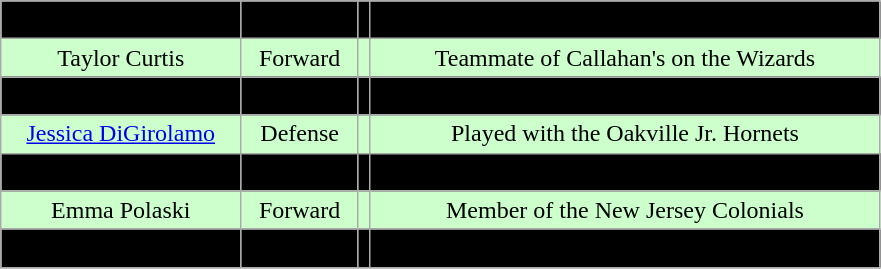<table class="wikitable">
<tr align="center" bgcolor=" ">
<td>Ronnie Callahan</td>
<td>Forward</td>
<td></td>
<td>Played with East Coast Wizards</td>
</tr>
<tr align="center" bgcolor="#ccffcc">
<td>Taylor Curtis</td>
<td>Forward</td>
<td></td>
<td>Teammate of Callahan's on the Wizards</td>
</tr>
<tr align="center" bgcolor=" ">
<td>Edith D'Astous-Moreau</td>
<td>Goaltender</td>
<td></td>
<td>Represented Canada in IIHF U18 play</td>
</tr>
<tr align="center" bgcolor="#ccffcc">
<td><a href='#'>Jessica DiGirolamo</a></td>
<td>Defense</td>
<td></td>
<td>Played with the Oakville Jr. Hornets</td>
</tr>
<tr align="center" bgcolor=" ">
<td>Victoria Klimek</td>
<td>Forward</td>
<td></td>
<td>Played for Oakville and Stoney Creek of the PWHL</td>
</tr>
<tr align="center" bgcolor="#ccffcc">
<td>Emma Polaski</td>
<td>Forward</td>
<td></td>
<td>Member of the New Jersey Colonials</td>
</tr>
<tr align="center" bgcolor=" ">
<td>Kristen Siermachesky</td>
<td>Defense</td>
<td></td>
<td>Chosen to Team Ontario Blue U18</td>
</tr>
<tr align="center" bgcolor=" ">
</tr>
</table>
